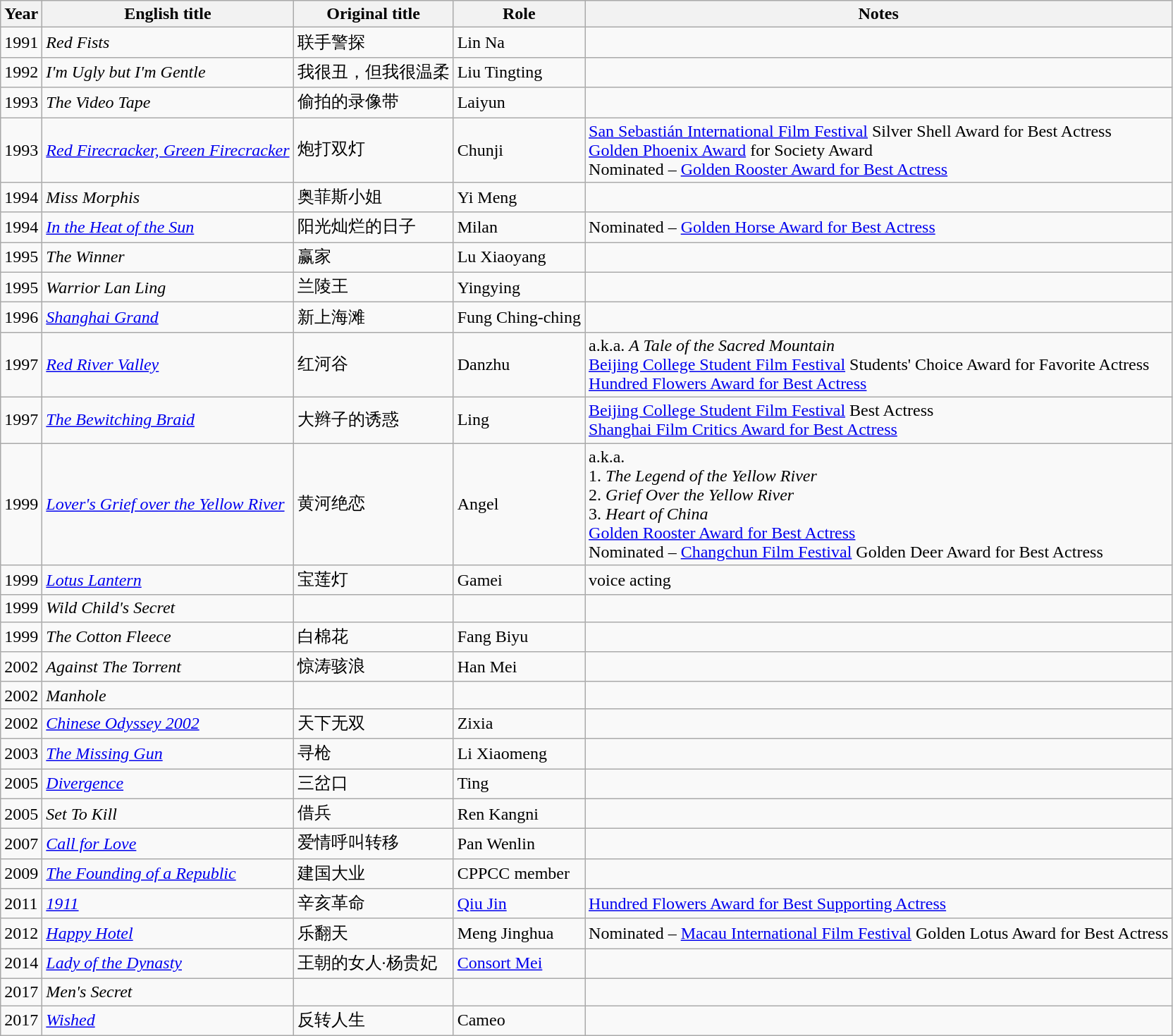<table class="wikitable sortable">
<tr>
<th>Year</th>
<th>English title</th>
<th>Original title</th>
<th>Role</th>
<th class="unsortable">Notes</th>
</tr>
<tr>
<td>1991</td>
<td><em>Red Fists</em></td>
<td>联手警探</td>
<td>Lin Na</td>
<td></td>
</tr>
<tr>
<td>1992</td>
<td><em>I'm Ugly but I'm Gentle</em></td>
<td>我很丑，但我很温柔</td>
<td>Liu Tingting</td>
<td></td>
</tr>
<tr>
<td>1993</td>
<td><em>The Video Tape</em></td>
<td>偷拍的录像带</td>
<td>Laiyun</td>
<td></td>
</tr>
<tr>
<td>1993</td>
<td><em><a href='#'>Red Firecracker, Green Firecracker</a></em></td>
<td>炮打双灯</td>
<td>Chunji</td>
<td><a href='#'>San Sebastián International Film Festival</a> Silver Shell Award for Best Actress<br><a href='#'>Golden Phoenix Award</a> for Society Award<br>Nominated – <a href='#'>Golden Rooster Award for Best Actress</a></td>
</tr>
<tr>
<td>1994</td>
<td><em>Miss Morphis</em></td>
<td>奥菲斯小姐</td>
<td>Yi Meng</td>
<td></td>
</tr>
<tr>
<td>1994</td>
<td><em><a href='#'>In the Heat of the Sun</a></em></td>
<td>阳光灿烂的日子</td>
<td>Milan</td>
<td>Nominated – <a href='#'>Golden Horse Award for Best Actress</a></td>
</tr>
<tr>
<td>1995</td>
<td><em>The Winner</em></td>
<td>赢家</td>
<td>Lu Xiaoyang</td>
<td></td>
</tr>
<tr>
<td>1995</td>
<td><em>Warrior Lan Ling</em></td>
<td>兰陵王</td>
<td>Yingying</td>
<td></td>
</tr>
<tr>
<td>1996</td>
<td><em><a href='#'>Shanghai Grand</a></em></td>
<td>新上海滩</td>
<td>Fung Ching-ching</td>
<td></td>
</tr>
<tr>
<td>1997</td>
<td><em><a href='#'>Red River Valley</a></em></td>
<td>红河谷</td>
<td>Danzhu</td>
<td>a.k.a. <em>A Tale of the Sacred Mountain</em><br><a href='#'>Beijing College Student Film Festival</a> Students' Choice Award for Favorite Actress<br><a href='#'>Hundred Flowers Award for Best Actress</a></td>
</tr>
<tr>
<td>1997</td>
<td><em><a href='#'>The Bewitching Braid</a></em></td>
<td>大辫子的诱惑</td>
<td>Ling</td>
<td><a href='#'>Beijing College Student Film Festival</a> Best Actress<br><a href='#'>Shanghai Film Critics Award for Best Actress</a></td>
</tr>
<tr>
<td>1999</td>
<td><em><a href='#'>Lover's Grief over the Yellow River</a></em></td>
<td>黄河绝恋</td>
<td>Angel</td>
<td>a.k.a.<br>1. <em>The Legend of the Yellow River</em><br>2. <em>Grief Over the Yellow River</em><br>3. <em>Heart of China</em><br><a href='#'>Golden Rooster Award for Best Actress</a><br>Nominated – <a href='#'>Changchun Film Festival</a> Golden Deer Award for Best Actress</td>
</tr>
<tr>
<td>1999</td>
<td><em><a href='#'>Lotus Lantern</a></em></td>
<td>宝莲灯</td>
<td>Gamei</td>
<td>voice acting</td>
</tr>
<tr>
<td>1999</td>
<td><em>Wild Child's Secret</em></td>
<td></td>
<td></td>
</tr>
<tr>
<td>1999</td>
<td><em>The Cotton Fleece</em></td>
<td>白棉花</td>
<td>Fang Biyu</td>
<td></td>
</tr>
<tr>
<td>2002</td>
<td><em>Against The Torrent</em></td>
<td>惊涛骇浪</td>
<td>Han Mei</td>
<td></td>
</tr>
<tr>
<td>2002</td>
<td><em>Manhole</em></td>
<td></td>
<td></td>
</tr>
<tr>
<td>2002</td>
<td><em><a href='#'>Chinese Odyssey 2002</a></em></td>
<td>天下无双</td>
<td>Zixia</td>
<td></td>
</tr>
<tr>
<td>2003</td>
<td><em><a href='#'>The Missing Gun</a></em></td>
<td>寻枪</td>
<td>Li Xiaomeng</td>
<td></td>
</tr>
<tr>
<td>2005</td>
<td><em><a href='#'>Divergence</a></em></td>
<td>三岔口</td>
<td>Ting</td>
<td></td>
</tr>
<tr>
<td>2005</td>
<td><em>Set To Kill</em></td>
<td>借兵</td>
<td>Ren Kangni</td>
<td></td>
</tr>
<tr>
<td>2007</td>
<td><em><a href='#'>Call for Love</a></em></td>
<td>爱情呼叫转移</td>
<td>Pan Wenlin</td>
<td></td>
</tr>
<tr>
<td>2009</td>
<td><em><a href='#'>The Founding of a Republic</a></em></td>
<td>建国大业</td>
<td>CPPCC member</td>
<td></td>
</tr>
<tr>
<td>2011</td>
<td><em><a href='#'>1911</a></em></td>
<td>辛亥革命</td>
<td><a href='#'>Qiu Jin</a></td>
<td><a href='#'>Hundred Flowers Award for Best Supporting Actress</a></td>
</tr>
<tr>
<td>2012</td>
<td><em><a href='#'>Happy Hotel</a></em></td>
<td>乐翻天</td>
<td>Meng Jinghua</td>
<td>Nominated – <a href='#'>Macau International Film Festival</a> Golden Lotus Award for Best Actress</td>
</tr>
<tr>
<td>2014</td>
<td><em><a href='#'>Lady of the Dynasty</a></em></td>
<td>王朝的女人·杨贵妃</td>
<td><a href='#'>Consort Mei</a></td>
<td></td>
</tr>
<tr>
<td>2017</td>
<td><em>Men's Secret</em></td>
<td></td>
<td></td>
<td></td>
</tr>
<tr>
<td>2017</td>
<td><em><a href='#'>Wished</a></em></td>
<td>反转人生</td>
<td>Cameo</td>
<td></td>
</tr>
</table>
